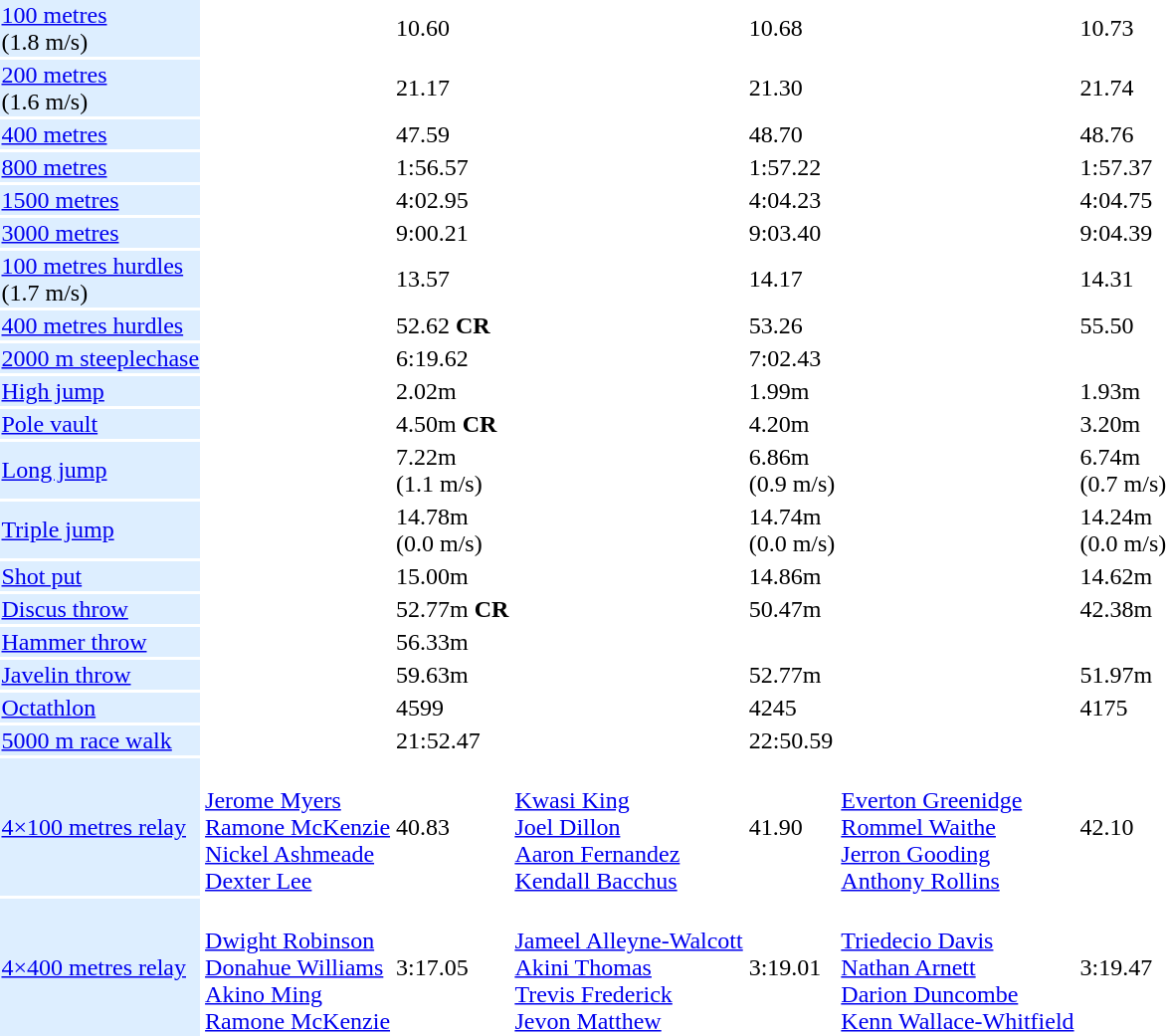<table>
<tr>
<td bgcolor = DDEEFF><a href='#'>100 metres</a> <br> (1.8 m/s)</td>
<td></td>
<td>10.60</td>
<td></td>
<td>10.68</td>
<td></td>
<td>10.73</td>
</tr>
<tr>
<td bgcolor = DDEEFF><a href='#'>200 metres</a> <br> (1.6 m/s)</td>
<td></td>
<td>21.17</td>
<td></td>
<td>21.30</td>
<td></td>
<td>21.74</td>
</tr>
<tr>
<td bgcolor = DDEEFF><a href='#'>400 metres</a></td>
<td></td>
<td>47.59</td>
<td></td>
<td>48.70</td>
<td></td>
<td>48.76</td>
</tr>
<tr>
<td bgcolor = DDEEFF><a href='#'>800 metres</a></td>
<td></td>
<td>1:56.57</td>
<td></td>
<td>1:57.22</td>
<td></td>
<td>1:57.37</td>
</tr>
<tr>
<td bgcolor = DDEEFF><a href='#'>1500 metres</a></td>
<td></td>
<td>4:02.95</td>
<td></td>
<td>4:04.23</td>
<td></td>
<td>4:04.75</td>
</tr>
<tr>
<td bgcolor = DDEEFF><a href='#'>3000 metres</a></td>
<td></td>
<td>9:00.21</td>
<td></td>
<td>9:03.40</td>
<td></td>
<td>9:04.39</td>
</tr>
<tr>
<td bgcolor = DDEEFF><a href='#'>100 metres hurdles</a> <br> (1.7 m/s)</td>
<td></td>
<td>13.57</td>
<td></td>
<td>14.17</td>
<td></td>
<td>14.31</td>
</tr>
<tr>
<td bgcolor = DDEEFF><a href='#'>400 metres hurdles</a></td>
<td></td>
<td>52.62 <strong>CR</strong></td>
<td></td>
<td>53.26</td>
<td></td>
<td>55.50</td>
</tr>
<tr>
<td bgcolor = DDEEFF><a href='#'>2000 m steeplechase</a></td>
<td></td>
<td>6:19.62</td>
<td></td>
<td>7:02.43</td>
<td></td>
<td></td>
</tr>
<tr>
<td bgcolor = DDEEFF><a href='#'>High jump</a></td>
<td></td>
<td>2.02m</td>
<td></td>
<td>1.99m</td>
<td></td>
<td>1.93m</td>
</tr>
<tr>
<td bgcolor = DDEEFF><a href='#'>Pole vault</a></td>
<td></td>
<td>4.50m <strong>CR</strong></td>
<td></td>
<td>4.20m</td>
<td></td>
<td>3.20m</td>
</tr>
<tr>
<td bgcolor = DDEEFF><a href='#'>Long jump</a></td>
<td></td>
<td>7.22m <br> (1.1 m/s)</td>
<td></td>
<td>6.86m <br> (0.9 m/s)</td>
<td></td>
<td>6.74m <br> (0.7 m/s)</td>
</tr>
<tr>
<td bgcolor = DDEEFF><a href='#'>Triple jump</a></td>
<td></td>
<td>14.78m <br> (0.0 m/s)</td>
<td></td>
<td>14.74m <br> (0.0 m/s)</td>
<td></td>
<td>14.24m <br> (0.0 m/s)</td>
</tr>
<tr>
<td bgcolor = DDEEFF><a href='#'>Shot put</a></td>
<td></td>
<td>15.00m</td>
<td></td>
<td>14.86m</td>
<td></td>
<td>14.62m</td>
</tr>
<tr>
<td bgcolor = DDEEFF><a href='#'>Discus throw</a></td>
<td></td>
<td>52.77m <strong>CR</strong></td>
<td></td>
<td>50.47m</td>
<td></td>
<td>42.38m</td>
</tr>
<tr>
<td bgcolor = DDEEFF><a href='#'>Hammer throw</a></td>
<td></td>
<td>56.33m</td>
<td></td>
<td></td>
<td></td>
<td></td>
</tr>
<tr>
<td bgcolor = DDEEFF><a href='#'>Javelin throw</a></td>
<td></td>
<td>59.63m</td>
<td></td>
<td>52.77m</td>
<td></td>
<td>51.97m</td>
</tr>
<tr>
<td bgcolor = DDEEFF><a href='#'>Octathlon</a></td>
<td></td>
<td>4599</td>
<td></td>
<td>4245</td>
<td></td>
<td>4175</td>
</tr>
<tr>
<td bgcolor = DDEEFF><a href='#'>5000 m race walk</a></td>
<td></td>
<td>21:52.47</td>
<td></td>
<td>22:50.59</td>
<td></td>
<td></td>
</tr>
<tr>
<td bgcolor = DDEEFF><a href='#'>4×100 metres relay</a></td>
<td> <br><a href='#'>Jerome Myers</a>  <br><a href='#'>Ramone McKenzie</a> <br><a href='#'>Nickel Ashmeade</a> <br><a href='#'>Dexter Lee</a></td>
<td>40.83</td>
<td> <br><a href='#'>Kwasi King</a>  <br><a href='#'>Joel Dillon</a> <br><a href='#'>Aaron Fernandez</a> <br><a href='#'>Kendall Bacchus</a></td>
<td>41.90</td>
<td> <br><a href='#'>Everton Greenidge</a>  <br><a href='#'>Rommel Waithe</a> <br><a href='#'>Jerron Gooding</a> <br><a href='#'>Anthony Rollins</a></td>
<td>42.10</td>
</tr>
<tr>
<td bgcolor = DDEEFF><a href='#'>4×400 metres relay</a></td>
<td> <br><a href='#'>Dwight Robinson</a>  <br><a href='#'>Donahue Williams</a> <br><a href='#'>Akino Ming</a> <br><a href='#'>Ramone McKenzie</a></td>
<td>3:17.05</td>
<td> <br><a href='#'>Jameel Alleyne-Walcott</a>  <br><a href='#'>Akini Thomas</a> <br><a href='#'>Trevis Frederick</a> <br><a href='#'>Jevon Matthew</a></td>
<td>3:19.01</td>
<td> <br><a href='#'>Triedecio Davis</a>  <br><a href='#'>Nathan Arnett</a> <br><a href='#'>Darion Duncombe</a> <br><a href='#'>Kenn Wallace-Whitfield</a></td>
<td>3:19.47</td>
</tr>
</table>
